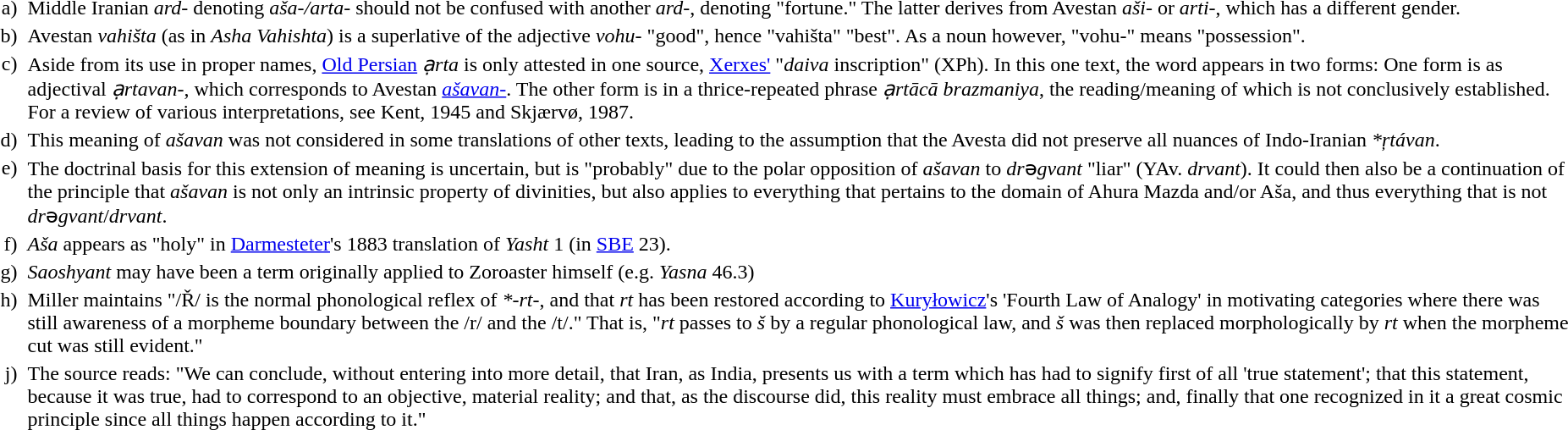<table>
<tr>
<td style="vertical-align:top; width:2em; text-align:right;">a)</td>
<td valign="top"></td>
<td>Middle Iranian <em>ard-</em> denoting <em>aša-/arta-</em> should not be confused with another <em>ard-</em>, denoting "fortune." The latter derives from Avestan <em>aši-</em> or <em>arti-</em>, which has a different gender.</td>
</tr>
<tr>
<td style="vertical-align:top; width:2em; text-align:right;">b)</td>
<td valign="top"></td>
<td>Avestan <em>vahišta</em> (as in <em>Asha Vahishta</em>) is a superlative of the adjective <em>vohu-</em> "good", hence "vahišta" "best". As a noun however, "vohu-" means "possession".</td>
</tr>
<tr>
<td style="vertical-align:top; width:2em; text-align:right;">c)</td>
<td valign="top"></td>
<td>Aside from its use in proper names, <a href='#'>Old Persian</a> <em>ạrta</em> is only attested in one source, <a href='#'>Xerxes'</a> "<em>daiva</em> inscription" (XPh). In this one text, the word appears in two forms: One form is as adjectival <em>ạrtavan-</em>, which corresponds to Avestan <em><a href='#'>ašavan-</a></em>. The other form is in a thrice-repeated phrase <em>ạrtācā brazmaniya</em>, the reading/meaning of which is not conclusively established. For a review of various interpretations, see Kent, 1945 and Skjærvø, 1987. </td>
</tr>
<tr>
<td style="vertical-align:top; width:2em; text-align:right;">d)</td>
<td valign="top"></td>
<td>This meaning of <em>ašavan</em> was not considered in some translations of other texts, leading to the assumption that the Avesta did not preserve all nuances of Indo-Iranian <em>*ŗtávan</em>.</td>
</tr>
<tr>
<td style="vertical-align:top; width:2em; text-align:right;">e)</td>
<td valign="top"></td>
<td>The doctrinal basis for this extension of meaning is uncertain, but is "probably" due to the polar opposition of <em>ašavan</em> to <em>dr</em>ə<em>gvant</em> "liar" (YAv. <em>drvant</em>). It could then also be a continuation of the principle that <em>ašavan</em> is not only an intrinsic property of divinities, but also applies to everything that pertains to the domain of Ahura Mazda and/or Aša, and thus everything that is not <em>dr</em>ə<em>gvant</em>/<em>drvant</em>.</td>
</tr>
<tr>
<td style="vertical-align:top; width:2em; text-align:right;">f)</td>
<td valign="top"></td>
<td><em>Aša</em> appears as "holy" in <a href='#'>Darmesteter</a>'s 1883 translation of <em>Yasht</em> 1 (in <a href='#'>SBE</a> 23). </td>
</tr>
<tr>
<td style="vertical-align:top; width:2em; text-align:right;">g)</td>
<td valign="top"></td>
<td><em>Saoshyant</em> may have been a term originally applied to Zoroaster himself (e.g. <em>Yasna</em> 46.3)</td>
</tr>
<tr>
<td style="vertical-align:top; width:2em; text-align:right;">h)</td>
<td valign="top"></td>
<td>Miller maintains "/Ř/ is the normal phonological reflex of <em>*-rt-</em>, and that <em>rt</em> has been restored according to <a href='#'>Kuryłowicz</a>'s 'Fourth Law of Analogy' in motivating categories where there was still awareness of a morpheme boundary between the /r/ and the /t/." That is, "<em>rt</em> passes to <em>š</em> by a regular phonological law, and <em>š</em> was then replaced morphologically by <em>rt</em> when the morpheme cut was still evident."</td>
</tr>
<tr>
<td style="vertical-align:top; width:2em; text-align:right;">j)</td>
<td valign="top"></td>
<td>The source reads: "We can conclude, without entering into more detail, that Iran, as India, presents us with a term which has had to signify first of all 'true statement'; that this statement, because it was true, had to correspond to an objective, material reality; and that, as the discourse did, this reality must embrace all things; and, finally that one recognized in it a great cosmic principle since all things happen according to it."</td>
</tr>
</table>
